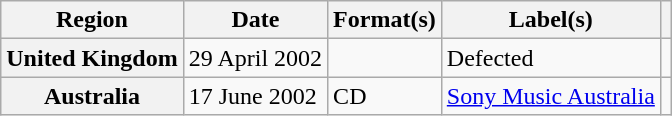<table class="wikitable plainrowheaders">
<tr>
<th scope="col">Region</th>
<th scope="col">Date</th>
<th scope="col">Format(s)</th>
<th scope="col">Label(s)</th>
<th scope="col"></th>
</tr>
<tr>
<th scope="row">United Kingdom</th>
<td>29 April 2002</td>
<td></td>
<td>Defected</td>
<td></td>
</tr>
<tr>
<th scope="row">Australia</th>
<td>17 June 2002</td>
<td>CD</td>
<td><a href='#'>Sony Music Australia</a></td>
<td></td>
</tr>
</table>
